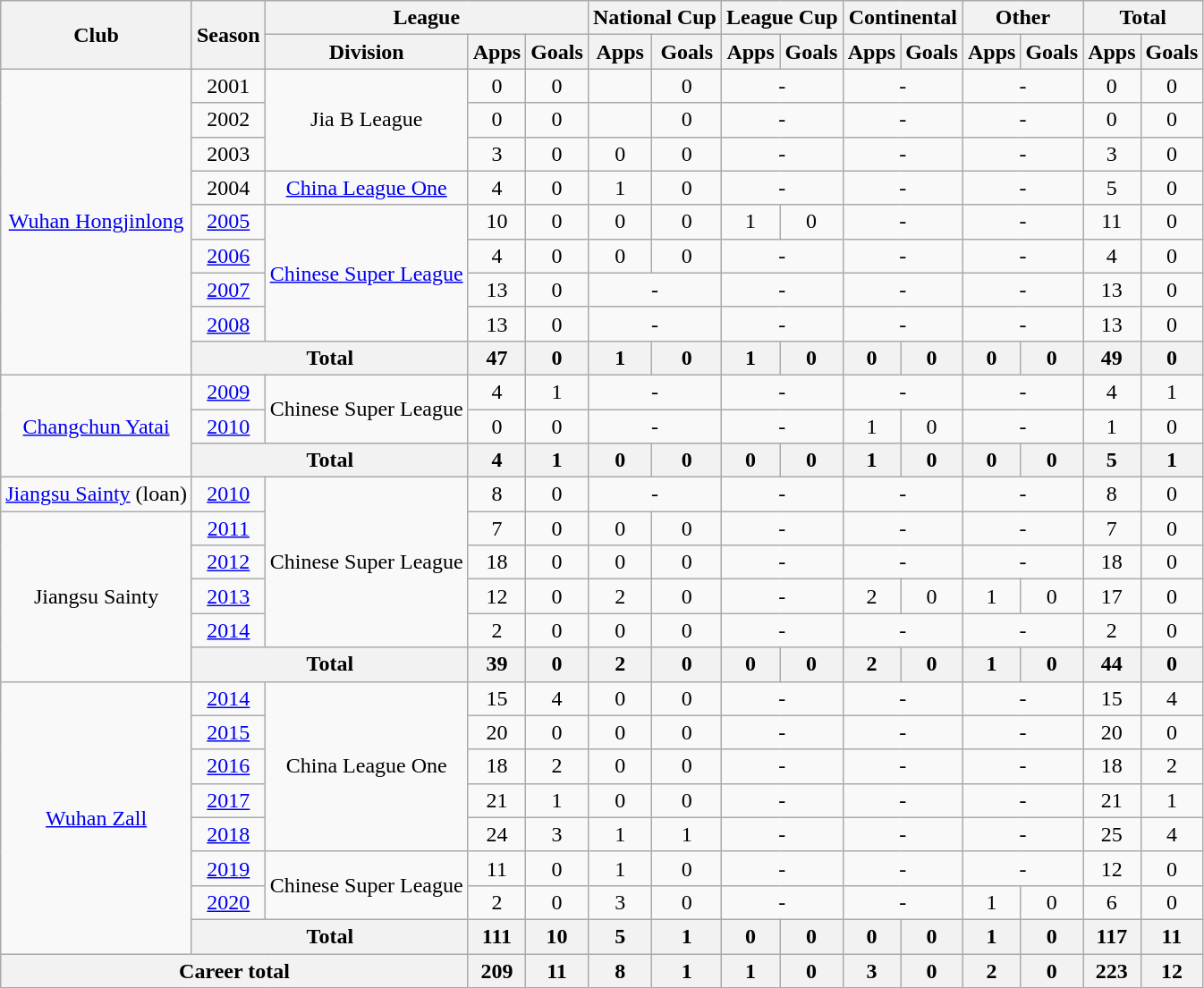<table class="wikitable" style="text-align: center">
<tr>
<th rowspan="2">Club</th>
<th rowspan="2">Season</th>
<th colspan="3">League</th>
<th colspan="2">National Cup</th>
<th colspan="2">League Cup</th>
<th colspan="2">Continental</th>
<th colspan="2">Other</th>
<th colspan="2">Total</th>
</tr>
<tr>
<th>Division</th>
<th>Apps</th>
<th>Goals</th>
<th>Apps</th>
<th>Goals</th>
<th>Apps</th>
<th>Goals</th>
<th>Apps</th>
<th>Goals</th>
<th>Apps</th>
<th>Goals</th>
<th>Apps</th>
<th>Goals</th>
</tr>
<tr>
<td rowspan=9><a href='#'>Wuhan Hongjinlong</a></td>
<td>2001</td>
<td rowspan="3">Jia B League</td>
<td>0</td>
<td>0</td>
<td></td>
<td>0</td>
<td colspan="2">-</td>
<td colspan="2">-</td>
<td colspan="2">-</td>
<td>0</td>
<td>0</td>
</tr>
<tr>
<td>2002</td>
<td>0</td>
<td>0</td>
<td></td>
<td>0</td>
<td colspan="2">-</td>
<td colspan="2">-</td>
<td colspan="2">-</td>
<td>0</td>
<td>0</td>
</tr>
<tr>
<td>2003</td>
<td>3</td>
<td>0</td>
<td>0</td>
<td>0</td>
<td colspan="2">-</td>
<td colspan="2">-</td>
<td colspan="2">-</td>
<td>3</td>
<td>0</td>
</tr>
<tr>
<td>2004</td>
<td><a href='#'>China League One</a></td>
<td>4</td>
<td>0</td>
<td>1</td>
<td>0</td>
<td colspan="2">-</td>
<td colspan="2">-</td>
<td colspan="2">-</td>
<td>5</td>
<td>0</td>
</tr>
<tr>
<td><a href='#'>2005</a></td>
<td rowspan=4><a href='#'>Chinese Super League</a></td>
<td>10</td>
<td>0</td>
<td>0</td>
<td>0</td>
<td>1</td>
<td>0</td>
<td colspan="2">-</td>
<td colspan="2">-</td>
<td>11</td>
<td>0</td>
</tr>
<tr>
<td><a href='#'>2006</a></td>
<td>4</td>
<td>0</td>
<td>0</td>
<td>0</td>
<td colspan="2">-</td>
<td colspan="2">-</td>
<td colspan="2">-</td>
<td>4</td>
<td>0</td>
</tr>
<tr>
<td><a href='#'>2007</a></td>
<td>13</td>
<td>0</td>
<td colspan="2">-</td>
<td colspan="2">-</td>
<td colspan="2">-</td>
<td colspan="2">-</td>
<td>13</td>
<td>0</td>
</tr>
<tr>
<td><a href='#'>2008</a></td>
<td>13</td>
<td>0</td>
<td colspan="2">-</td>
<td colspan="2">-</td>
<td colspan="2">-</td>
<td colspan="2">-</td>
<td>13</td>
<td>0</td>
</tr>
<tr>
<th colspan="2"><strong>Total</strong></th>
<th>47</th>
<th>0</th>
<th>1</th>
<th>0</th>
<th>1</th>
<th>0</th>
<th>0</th>
<th>0</th>
<th>0</th>
<th>0</th>
<th>49</th>
<th>0</th>
</tr>
<tr>
<td rowspan=3><a href='#'>Changchun Yatai</a></td>
<td><a href='#'>2009</a></td>
<td rowspan=2>Chinese Super League</td>
<td>4</td>
<td>1</td>
<td colspan="2">-</td>
<td colspan="2">-</td>
<td colspan="2">-</td>
<td colspan="2">-</td>
<td>4</td>
<td>1</td>
</tr>
<tr>
<td><a href='#'>2010</a></td>
<td>0</td>
<td>0</td>
<td colspan="2">-</td>
<td colspan="2">-</td>
<td>1</td>
<td>0</td>
<td colspan="2">-</td>
<td>1</td>
<td>0</td>
</tr>
<tr>
<th colspan="2"><strong>Total</strong></th>
<th>4</th>
<th>1</th>
<th>0</th>
<th>0</th>
<th>0</th>
<th>0</th>
<th>1</th>
<th>0</th>
<th>0</th>
<th>0</th>
<th>5</th>
<th>1</th>
</tr>
<tr>
<td><a href='#'>Jiangsu Sainty</a> (loan)</td>
<td><a href='#'>2010</a></td>
<td rowspan=5>Chinese Super League</td>
<td>8</td>
<td>0</td>
<td colspan="2">-</td>
<td colspan="2">-</td>
<td colspan="2">-</td>
<td colspan="2">-</td>
<td>8</td>
<td>0</td>
</tr>
<tr>
<td rowspan=5>Jiangsu Sainty</td>
<td><a href='#'>2011</a></td>
<td>7</td>
<td>0</td>
<td>0</td>
<td>0</td>
<td colspan="2">-</td>
<td colspan="2">-</td>
<td colspan="2">-</td>
<td>7</td>
<td>0</td>
</tr>
<tr>
<td><a href='#'>2012</a></td>
<td>18</td>
<td>0</td>
<td>0</td>
<td>0</td>
<td colspan="2">-</td>
<td colspan="2">-</td>
<td colspan="2">-</td>
<td>18</td>
<td>0</td>
</tr>
<tr>
<td><a href='#'>2013</a></td>
<td>12</td>
<td>0</td>
<td>2</td>
<td>0</td>
<td colspan="2">-</td>
<td>2</td>
<td>0</td>
<td>1</td>
<td>0</td>
<td>17</td>
<td>0</td>
</tr>
<tr>
<td><a href='#'>2014</a></td>
<td>2</td>
<td>0</td>
<td>0</td>
<td>0</td>
<td colspan="2">-</td>
<td colspan="2">-</td>
<td colspan="2">-</td>
<td>2</td>
<td>0</td>
</tr>
<tr>
<th colspan="2"><strong>Total</strong></th>
<th>39</th>
<th>0</th>
<th>2</th>
<th>0</th>
<th>0</th>
<th>0</th>
<th>2</th>
<th>0</th>
<th>1</th>
<th>0</th>
<th>44</th>
<th>0</th>
</tr>
<tr>
<td rowspan=8><a href='#'>Wuhan Zall</a></td>
<td><a href='#'>2014</a></td>
<td rowspan="5">China League One</td>
<td>15</td>
<td>4</td>
<td>0</td>
<td>0</td>
<td colspan="2">-</td>
<td colspan="2">-</td>
<td colspan="2">-</td>
<td>15</td>
<td>4</td>
</tr>
<tr>
<td><a href='#'>2015</a></td>
<td>20</td>
<td>0</td>
<td>0</td>
<td>0</td>
<td colspan="2">-</td>
<td colspan="2">-</td>
<td colspan="2">-</td>
<td>20</td>
<td>0</td>
</tr>
<tr>
<td><a href='#'>2016</a></td>
<td>18</td>
<td>2</td>
<td>0</td>
<td>0</td>
<td colspan="2">-</td>
<td colspan="2">-</td>
<td colspan="2">-</td>
<td>18</td>
<td>2</td>
</tr>
<tr>
<td><a href='#'>2017</a></td>
<td>21</td>
<td>1</td>
<td>0</td>
<td>0</td>
<td colspan="2">-</td>
<td colspan="2">-</td>
<td colspan="2">-</td>
<td>21</td>
<td>1</td>
</tr>
<tr>
<td><a href='#'>2018</a></td>
<td>24</td>
<td>3</td>
<td>1</td>
<td>1</td>
<td colspan="2">-</td>
<td colspan="2">-</td>
<td colspan="2">-</td>
<td>25</td>
<td>4</td>
</tr>
<tr>
<td><a href='#'>2019</a></td>
<td rowspan=2>Chinese Super League</td>
<td>11</td>
<td>0</td>
<td>1</td>
<td>0</td>
<td colspan="2">-</td>
<td colspan="2">-</td>
<td colspan="2">-</td>
<td>12</td>
<td>0</td>
</tr>
<tr>
<td><a href='#'>2020</a></td>
<td>2</td>
<td>0</td>
<td>3</td>
<td>0</td>
<td colspan="2">-</td>
<td colspan="2">-</td>
<td>1</td>
<td>0</td>
<td>6</td>
<td>0</td>
</tr>
<tr>
<th colspan="2"><strong>Total</strong></th>
<th>111</th>
<th>10</th>
<th>5</th>
<th>1</th>
<th>0</th>
<th>0</th>
<th>0</th>
<th>0</th>
<th>1</th>
<th>0</th>
<th>117</th>
<th>11</th>
</tr>
<tr>
<th colspan=3>Career total</th>
<th>209</th>
<th>11</th>
<th>8</th>
<th>1</th>
<th>1</th>
<th>0</th>
<th>3</th>
<th>0</th>
<th>2</th>
<th>0</th>
<th>223</th>
<th>12</th>
</tr>
</table>
